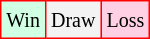<table class="wikitable">
<tr>
<td style="background-color: #d0ffe3; border:1px solid red;"><small>Win</small></td>
<td style="background-color: #f3f3f3; border:1px solid red;"><small>Draw</small></td>
<td style="background-color: #ffd0e3; border:1px solid red;"><small>Loss</small></td>
</tr>
</table>
